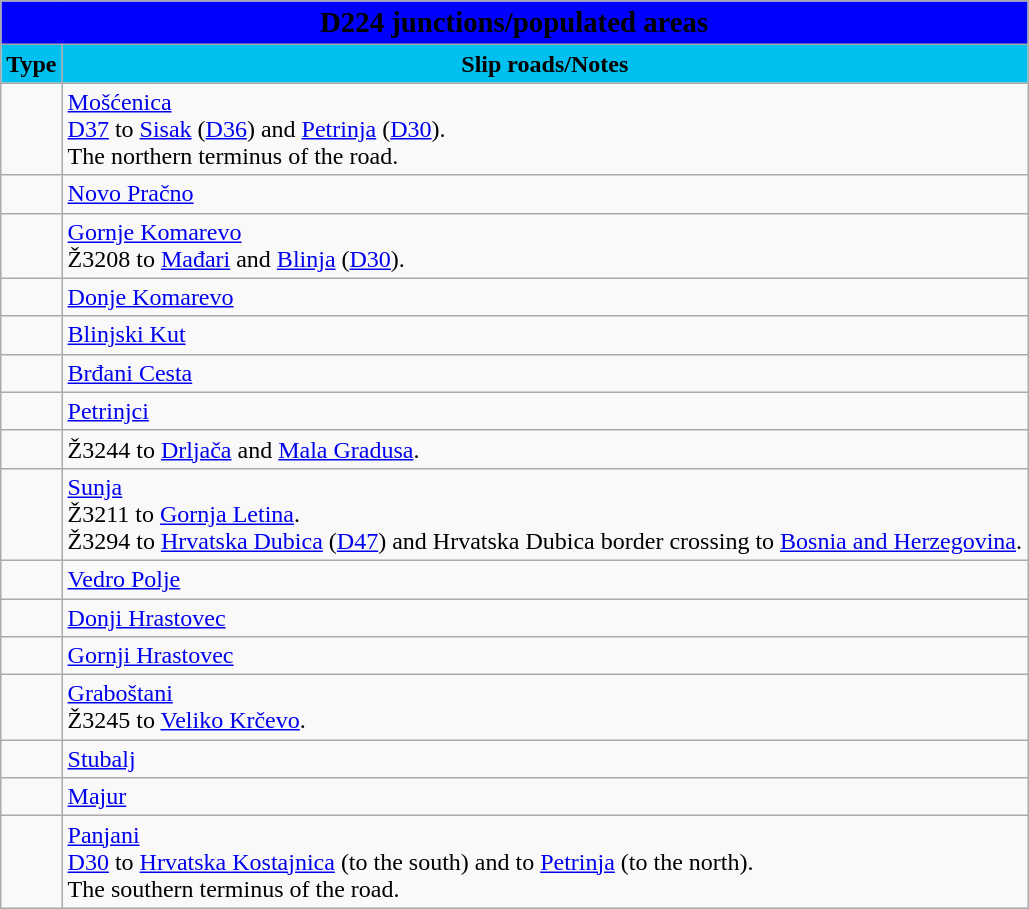<table class="wikitable">
<tr>
<td colspan=2 bgcolor=blue align=center style=margin-top:15><span><big><strong>D224 junctions/populated areas</strong></big></span></td>
</tr>
<tr>
<td align=center bgcolor=00c0f0><strong>Type</strong></td>
<td align=center bgcolor=00c0f0><strong>Slip roads/Notes</strong></td>
</tr>
<tr>
<td></td>
<td><a href='#'>Mošćenica</a><br> <a href='#'>D37</a> to <a href='#'>Sisak</a> (<a href='#'>D36</a>) and <a href='#'>Petrinja</a> (<a href='#'>D30</a>).<br>The northern terminus of the road.</td>
</tr>
<tr>
<td></td>
<td><a href='#'>Novo Pračno</a></td>
</tr>
<tr>
<td></td>
<td><a href='#'>Gornje Komarevo</a><br>Ž3208 to <a href='#'>Mađari</a> and <a href='#'>Blinja</a> (<a href='#'>D30</a>).</td>
</tr>
<tr>
<td></td>
<td><a href='#'>Donje Komarevo</a></td>
</tr>
<tr>
<td></td>
<td><a href='#'>Blinjski Kut</a></td>
</tr>
<tr>
<td></td>
<td><a href='#'>Brđani Cesta</a></td>
</tr>
<tr>
<td></td>
<td><a href='#'>Petrinjci</a></td>
</tr>
<tr>
<td></td>
<td>Ž3244 to <a href='#'>Drljača</a> and <a href='#'>Mala Gradusa</a>.</td>
</tr>
<tr>
<td></td>
<td><a href='#'>Sunja</a><br>Ž3211 to <a href='#'>Gornja Letina</a>.<br>Ž3294 to <a href='#'>Hrvatska Dubica</a> (<a href='#'>D47</a>) and Hrvatska Dubica border crossing to <a href='#'>Bosnia and Herzegovina</a>.</td>
</tr>
<tr>
<td></td>
<td><a href='#'>Vedro Polje</a></td>
</tr>
<tr>
<td></td>
<td><a href='#'>Donji Hrastovec</a></td>
</tr>
<tr>
<td></td>
<td><a href='#'>Gornji Hrastovec</a></td>
</tr>
<tr>
<td></td>
<td><a href='#'>Graboštani</a><br>Ž3245 to <a href='#'>Veliko Krčevo</a>.</td>
</tr>
<tr>
<td></td>
<td><a href='#'>Stubalj</a></td>
</tr>
<tr>
<td></td>
<td><a href='#'>Majur</a></td>
</tr>
<tr>
<td></td>
<td><a href='#'>Panjani</a><br> <a href='#'>D30</a> to <a href='#'>Hrvatska Kostajnica</a> (to the south) and to <a href='#'>Petrinja</a> (to the north).<br>The southern terminus of the road.</td>
</tr>
</table>
